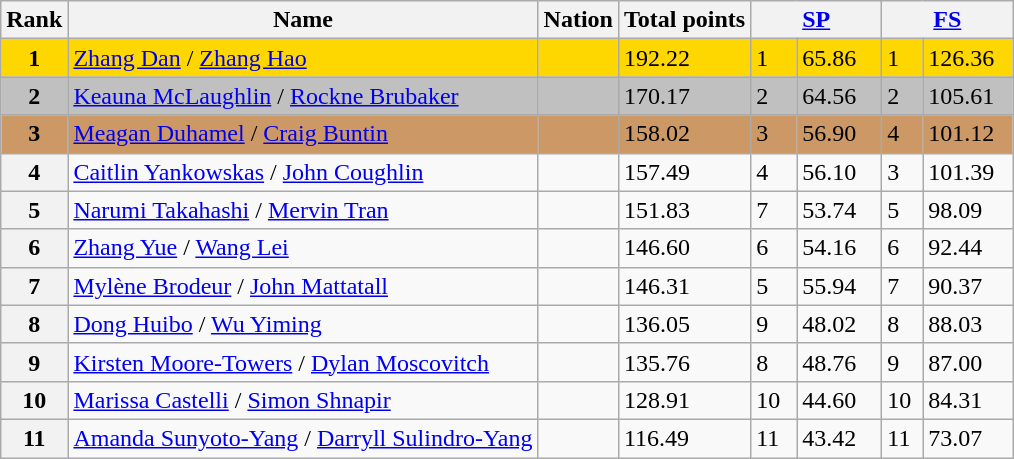<table class="wikitable sortable">
<tr>
<th>Rank</th>
<th>Name</th>
<th>Nation</th>
<th>Total points</th>
<th colspan="2" width="80px"><a href='#'>SP</a></th>
<th colspan="2" width="80px"><a href='#'>FS</a></th>
</tr>
<tr bgcolor="gold">
<td align="center"><strong>1</strong></td>
<td><a href='#'>Zhang Dan</a> / <a href='#'>Zhang Hao</a></td>
<td></td>
<td>192.22</td>
<td>1</td>
<td>65.86</td>
<td>1</td>
<td>126.36</td>
</tr>
<tr bgcolor="silver">
<td align="center"><strong>2</strong></td>
<td><a href='#'>Keauna McLaughlin</a> / <a href='#'>Rockne Brubaker</a></td>
<td></td>
<td>170.17</td>
<td>2</td>
<td>64.56</td>
<td>2</td>
<td>105.61</td>
</tr>
<tr bgcolor="cc9966">
<td align="center"><strong>3</strong></td>
<td><a href='#'>Meagan Duhamel</a> / <a href='#'>Craig Buntin</a></td>
<td></td>
<td>158.02</td>
<td>3</td>
<td>56.90</td>
<td>4</td>
<td>101.12</td>
</tr>
<tr>
<th>4</th>
<td><a href='#'>Caitlin Yankowskas</a> / <a href='#'>John Coughlin</a></td>
<td></td>
<td>157.49</td>
<td>4</td>
<td>56.10</td>
<td>3</td>
<td>101.39</td>
</tr>
<tr>
<th>5</th>
<td><a href='#'>Narumi Takahashi</a> / <a href='#'>Mervin Tran</a></td>
<td></td>
<td>151.83</td>
<td>7</td>
<td>53.74</td>
<td>5</td>
<td>98.09</td>
</tr>
<tr>
<th>6</th>
<td><a href='#'>Zhang Yue</a> / <a href='#'>Wang Lei</a></td>
<td></td>
<td>146.60</td>
<td>6</td>
<td>54.16</td>
<td>6</td>
<td>92.44</td>
</tr>
<tr>
<th>7</th>
<td><a href='#'>Mylène Brodeur</a> / <a href='#'>John Mattatall</a></td>
<td></td>
<td>146.31</td>
<td>5</td>
<td>55.94</td>
<td>7</td>
<td>90.37</td>
</tr>
<tr>
<th>8</th>
<td><a href='#'>Dong Huibo</a> / <a href='#'>Wu Yiming</a></td>
<td></td>
<td>136.05</td>
<td>9</td>
<td>48.02</td>
<td>8</td>
<td>88.03</td>
</tr>
<tr>
<th>9</th>
<td><a href='#'>Kirsten Moore-Towers</a> / <a href='#'>Dylan Moscovitch</a></td>
<td></td>
<td>135.76</td>
<td>8</td>
<td>48.76</td>
<td>9</td>
<td>87.00</td>
</tr>
<tr>
<th>10</th>
<td><a href='#'>Marissa Castelli</a> / <a href='#'>Simon Shnapir</a></td>
<td></td>
<td>128.91</td>
<td>10</td>
<td>44.60</td>
<td>10</td>
<td>84.31</td>
</tr>
<tr>
<th>11</th>
<td><a href='#'>Amanda Sunyoto-Yang</a> / <a href='#'>Darryll Sulindro-Yang</a></td>
<td></td>
<td>116.49</td>
<td>11</td>
<td>43.42</td>
<td>11</td>
<td>73.07</td>
</tr>
</table>
